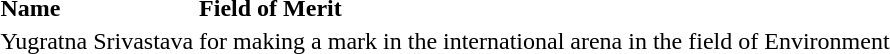<table>
<tr>
<td><strong>Name</strong></td>
<td><strong>Field of Merit</strong></td>
</tr>
<tr>
<td>Yugratna Srivastava</td>
<td>for making a mark in the international arena in the field of Environment</td>
</tr>
</table>
